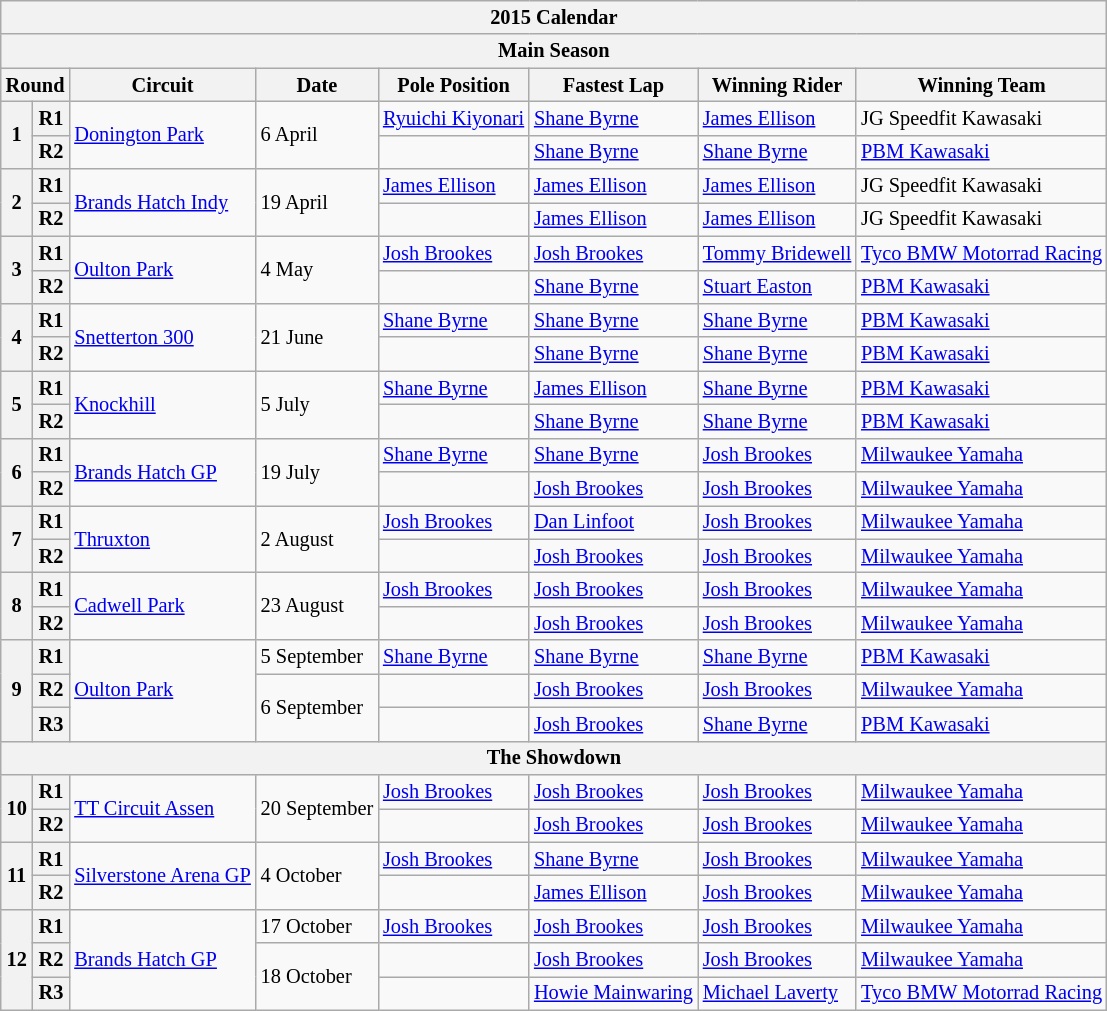<table class="wikitable" style="font-size: 85%">
<tr>
<th colspan=8>2015 Calendar</th>
</tr>
<tr>
<th colspan=8>Main Season</th>
</tr>
<tr>
<th colspan=2>Round</th>
<th>Circuit</th>
<th>Date</th>
<th>Pole Position</th>
<th>Fastest Lap</th>
<th>Winning Rider</th>
<th>Winning Team</th>
</tr>
<tr>
<th rowspan=2>1</th>
<th>R1</th>
<td rowspan=2> <a href='#'>Donington Park</a></td>
<td rowspan=2>6 April</td>
<td> <a href='#'>Ryuichi Kiyonari</a></td>
<td> <a href='#'>Shane Byrne</a></td>
<td> <a href='#'>James Ellison</a></td>
<td>JG Speedfit Kawasaki</td>
</tr>
<tr>
<th>R2</th>
<td></td>
<td> <a href='#'>Shane Byrne</a></td>
<td> <a href='#'>Shane Byrne</a></td>
<td><a href='#'>PBM Kawasaki</a></td>
</tr>
<tr>
<th rowspan=2>2</th>
<th>R1</th>
<td rowspan=2> <a href='#'>Brands Hatch Indy</a></td>
<td rowspan=2>19 April</td>
<td> <a href='#'>James Ellison</a></td>
<td> <a href='#'>James Ellison</a></td>
<td> <a href='#'>James Ellison</a></td>
<td>JG Speedfit Kawasaki</td>
</tr>
<tr>
<th>R2</th>
<td></td>
<td> <a href='#'>James Ellison</a></td>
<td> <a href='#'>James Ellison</a></td>
<td>JG Speedfit Kawasaki</td>
</tr>
<tr>
<th rowspan=2>3</th>
<th>R1</th>
<td rowspan=2> <a href='#'>Oulton Park</a></td>
<td rowspan=2>4 May</td>
<td> <a href='#'>Josh Brookes</a></td>
<td> <a href='#'>Josh Brookes</a></td>
<td> <a href='#'>Tommy Bridewell</a></td>
<td><a href='#'>Tyco BMW Motorrad Racing</a></td>
</tr>
<tr>
<th>R2</th>
<td></td>
<td> <a href='#'>Shane Byrne</a></td>
<td> <a href='#'>Stuart Easton</a></td>
<td><a href='#'>PBM Kawasaki</a></td>
</tr>
<tr>
<th rowspan=2>4</th>
<th>R1</th>
<td rowspan=2> <a href='#'>Snetterton 300</a></td>
<td rowspan=2>21 June</td>
<td> <a href='#'>Shane Byrne</a></td>
<td> <a href='#'>Shane Byrne</a></td>
<td> <a href='#'>Shane Byrne</a></td>
<td><a href='#'>PBM Kawasaki</a></td>
</tr>
<tr>
<th>R2</th>
<td></td>
<td> <a href='#'>Shane Byrne</a></td>
<td> <a href='#'>Shane Byrne</a></td>
<td><a href='#'>PBM Kawasaki</a></td>
</tr>
<tr>
<th rowspan=2>5</th>
<th>R1</th>
<td rowspan=2> <a href='#'>Knockhill</a></td>
<td rowspan=2>5 July</td>
<td> <a href='#'>Shane Byrne</a></td>
<td> <a href='#'>James Ellison</a></td>
<td> <a href='#'>Shane Byrne</a></td>
<td><a href='#'>PBM Kawasaki</a></td>
</tr>
<tr>
<th>R2</th>
<td></td>
<td> <a href='#'>Shane Byrne</a></td>
<td> <a href='#'>Shane Byrne</a></td>
<td><a href='#'>PBM Kawasaki</a></td>
</tr>
<tr>
<th rowspan=2>6</th>
<th>R1</th>
<td rowspan=2> <a href='#'>Brands Hatch GP</a></td>
<td rowspan=2>19 July</td>
<td> <a href='#'>Shane Byrne</a></td>
<td> <a href='#'>Shane Byrne</a></td>
<td> <a href='#'>Josh Brookes</a></td>
<td><a href='#'>Milwaukee Yamaha</a></td>
</tr>
<tr>
<th>R2</th>
<td></td>
<td> <a href='#'>Josh Brookes</a></td>
<td> <a href='#'>Josh Brookes</a></td>
<td><a href='#'>Milwaukee Yamaha</a></td>
</tr>
<tr>
<th rowspan=2>7</th>
<th>R1</th>
<td rowspan=2> <a href='#'>Thruxton</a></td>
<td rowspan=2>2 August</td>
<td> <a href='#'>Josh Brookes</a></td>
<td> <a href='#'>Dan Linfoot</a></td>
<td> <a href='#'>Josh Brookes</a></td>
<td><a href='#'>Milwaukee Yamaha</a></td>
</tr>
<tr>
<th>R2</th>
<td></td>
<td> <a href='#'>Josh Brookes</a></td>
<td> <a href='#'>Josh Brookes</a></td>
<td><a href='#'>Milwaukee Yamaha</a></td>
</tr>
<tr>
<th rowspan=2>8</th>
<th>R1</th>
<td rowspan=2> <a href='#'>Cadwell Park</a></td>
<td rowspan=2>23 August</td>
<td> <a href='#'>Josh Brookes</a></td>
<td> <a href='#'>Josh Brookes</a></td>
<td> <a href='#'>Josh Brookes</a></td>
<td><a href='#'>Milwaukee Yamaha</a></td>
</tr>
<tr>
<th>R2</th>
<td></td>
<td> <a href='#'>Josh Brookes</a></td>
<td> <a href='#'>Josh Brookes</a></td>
<td><a href='#'>Milwaukee Yamaha</a></td>
</tr>
<tr>
<th rowspan=3>9</th>
<th>R1</th>
<td rowspan=3> <a href='#'>Oulton Park</a></td>
<td>5 September</td>
<td> <a href='#'>Shane Byrne</a></td>
<td> <a href='#'>Shane Byrne</a></td>
<td> <a href='#'>Shane Byrne</a></td>
<td><a href='#'>PBM Kawasaki</a></td>
</tr>
<tr>
<th>R2</th>
<td rowspan=2>6 September</td>
<td></td>
<td> <a href='#'>Josh Brookes</a></td>
<td> <a href='#'>Josh Brookes</a></td>
<td><a href='#'>Milwaukee Yamaha</a></td>
</tr>
<tr>
<th>R3</th>
<td></td>
<td> <a href='#'>Josh Brookes</a></td>
<td> <a href='#'>Shane Byrne</a></td>
<td><a href='#'>PBM Kawasaki</a></td>
</tr>
<tr>
<th colspan=8>The Showdown</th>
</tr>
<tr>
<th rowspan=2>10</th>
<th>R1</th>
<td rowspan=2> <a href='#'>TT Circuit Assen</a></td>
<td rowspan=2>20 September</td>
<td> <a href='#'>Josh Brookes</a></td>
<td> <a href='#'>Josh Brookes</a></td>
<td> <a href='#'>Josh Brookes</a></td>
<td><a href='#'>Milwaukee Yamaha</a></td>
</tr>
<tr>
<th>R2</th>
<td></td>
<td> <a href='#'>Josh Brookes</a></td>
<td> <a href='#'>Josh Brookes</a></td>
<td><a href='#'>Milwaukee Yamaha</a></td>
</tr>
<tr>
<th rowspan=2>11</th>
<th>R1</th>
<td rowspan=2> <a href='#'>Silverstone Arena GP</a></td>
<td rowspan=2>4 October</td>
<td> <a href='#'>Josh Brookes</a></td>
<td> <a href='#'>Shane Byrne</a></td>
<td> <a href='#'>Josh Brookes</a></td>
<td><a href='#'>Milwaukee Yamaha</a></td>
</tr>
<tr>
<th>R2</th>
<td></td>
<td> <a href='#'>James Ellison</a></td>
<td> <a href='#'>Josh Brookes</a></td>
<td><a href='#'>Milwaukee Yamaha</a></td>
</tr>
<tr>
<th rowspan=3>12</th>
<th>R1</th>
<td rowspan=3> <a href='#'>Brands Hatch GP</a></td>
<td>17 October</td>
<td> <a href='#'>Josh Brookes</a></td>
<td> <a href='#'>Josh Brookes</a></td>
<td> <a href='#'>Josh Brookes</a></td>
<td><a href='#'>Milwaukee Yamaha</a></td>
</tr>
<tr>
<th>R2</th>
<td rowspan=2>18 October</td>
<td></td>
<td> <a href='#'>Josh Brookes</a></td>
<td> <a href='#'>Josh Brookes</a></td>
<td><a href='#'>Milwaukee Yamaha</a></td>
</tr>
<tr>
<th>R3</th>
<td></td>
<td> <a href='#'>Howie Mainwaring</a></td>
<td> <a href='#'>Michael Laverty</a></td>
<td><a href='#'>Tyco BMW Motorrad Racing</a></td>
</tr>
</table>
